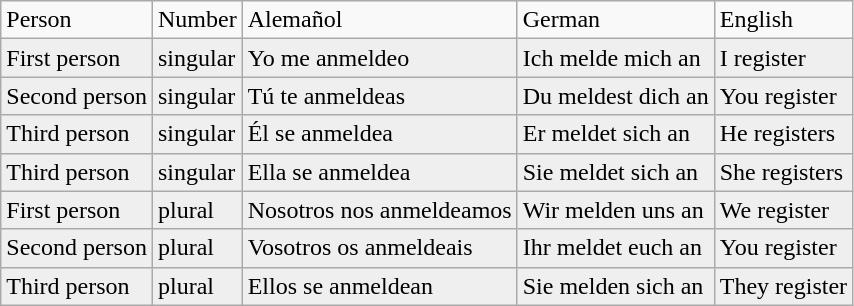<table class="wikitable">
<tr>
<td>Person</td>
<td>Number</td>
<td>Alemañol</td>
<td>German</td>
<td>English</td>
</tr>
<tr style="background:#efefef;">
<td>First person</td>
<td>singular</td>
<td>Yo me anmeldeo</td>
<td>Ich melde mich an</td>
<td>I register</td>
</tr>
<tr style="background:#efefef;">
<td>Second person</td>
<td>singular</td>
<td>Tú te anmeldeas</td>
<td>Du meldest dich an</td>
<td>You register</td>
</tr>
<tr style="background:#efefef;">
<td>Third person</td>
<td>singular</td>
<td>Él se anmeldea</td>
<td>Er meldet sich an</td>
<td>He registers</td>
</tr>
<tr style="background:#efefef;">
<td>Third person</td>
<td>singular</td>
<td>Ella se anmeldea</td>
<td>Sie meldet sich an</td>
<td>She registers</td>
</tr>
<tr style="background:#efefef;">
<td>First person</td>
<td>plural</td>
<td>Nosotros nos anmeldeamos</td>
<td>Wir melden uns an</td>
<td>We register</td>
</tr>
<tr style="background:#efefef;">
<td>Second person</td>
<td>plural</td>
<td>Vosotros os anmeldeais</td>
<td>Ihr meldet euch an</td>
<td>You register</td>
</tr>
<tr style="background:#efefef;">
<td>Third person</td>
<td>plural</td>
<td>Ellos se anmeldean</td>
<td>Sie melden sich an</td>
<td>They register</td>
</tr>
</table>
